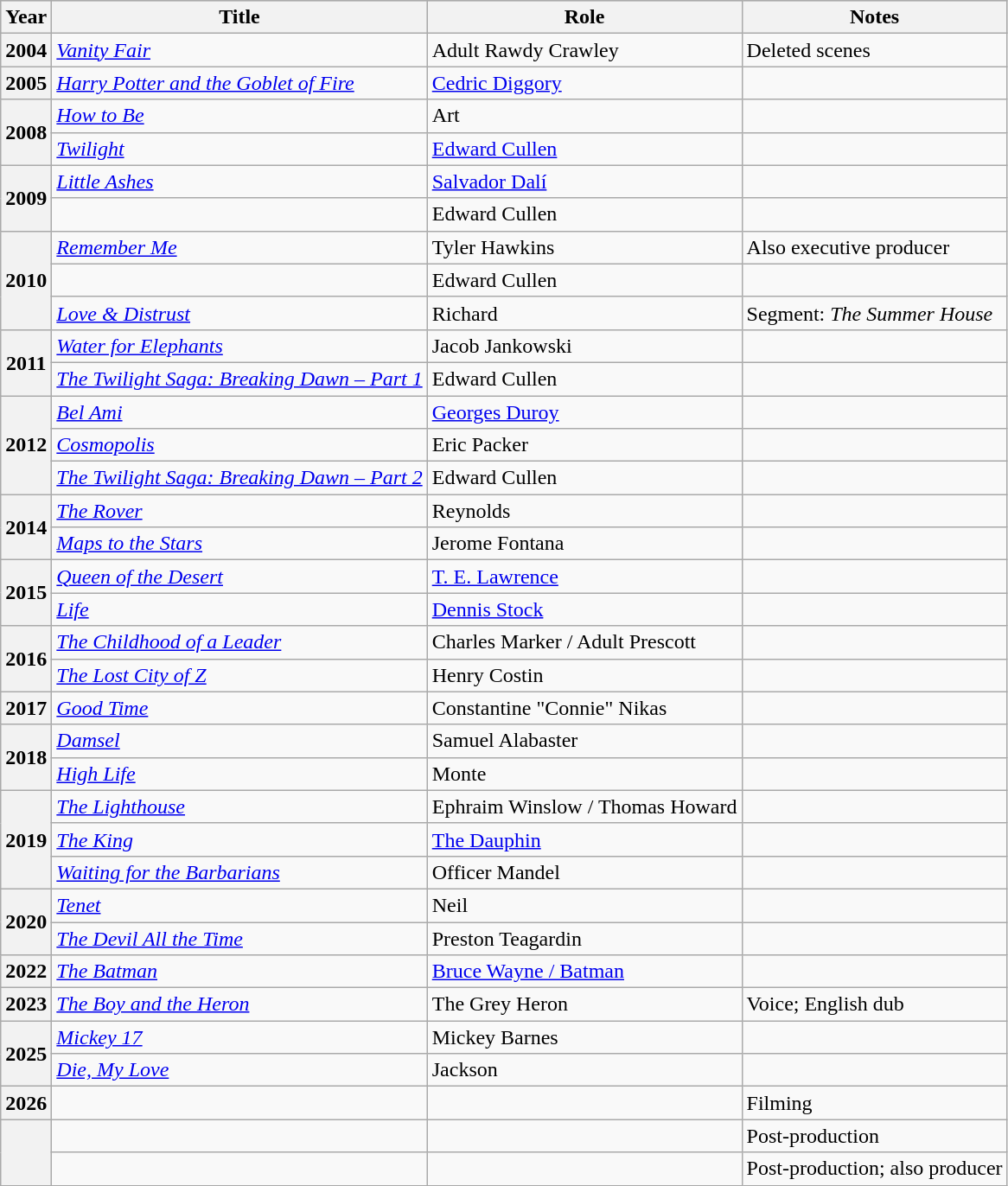<table class="wikitable sortable plainrowheaders">
<tr style="background:#ccc; text-align:center;">
<th scope="col">Year</th>
<th scope="col">Title</th>
<th scope="col">Role</th>
<th scope="col" class="unsortable">Notes</th>
</tr>
<tr>
<th scope="row">2004</th>
<td><em><a href='#'>Vanity Fair</a></em></td>
<td>Adult Rawdy Crawley</td>
<td>Deleted scenes</td>
</tr>
<tr>
<th scope="row">2005</th>
<td><em><a href='#'>Harry Potter and the Goblet of Fire</a></em></td>
<td><a href='#'>Cedric Diggory</a></td>
<td></td>
</tr>
<tr>
<th scope="row" rowspan=2>2008</th>
<td><em><a href='#'>How to Be</a></em></td>
<td>Art</td>
<td></td>
</tr>
<tr>
<td><em><a href='#'>Twilight</a></em></td>
<td><a href='#'>Edward Cullen</a></td>
<td></td>
</tr>
<tr>
<th scope="row" rowspan=2>2009</th>
<td><em><a href='#'>Little Ashes</a></em></td>
<td><a href='#'>Salvador Dalí</a></td>
<td></td>
</tr>
<tr>
<td><em></em></td>
<td>Edward Cullen</td>
<td></td>
</tr>
<tr>
<th scope="row" rowspan=3>2010</th>
<td><em><a href='#'>Remember Me</a></em></td>
<td>Tyler Hawkins</td>
<td>Also executive producer</td>
</tr>
<tr>
<td><em></em></td>
<td>Edward Cullen</td>
<td></td>
</tr>
<tr>
<td><em><a href='#'>Love & Distrust</a></em></td>
<td>Richard</td>
<td>Segment: <em>The Summer House</em></td>
</tr>
<tr>
<th scope="row" rowspan=2>2011</th>
<td><em><a href='#'>Water for Elephants</a></em></td>
<td>Jacob Jankowski</td>
<td></td>
</tr>
<tr>
<td><em><a href='#'>The Twilight Saga: Breaking Dawn – Part 1</a></em></td>
<td>Edward Cullen</td>
<td></td>
</tr>
<tr>
<th scope="row" rowspan=3>2012</th>
<td><em><a href='#'>Bel Ami</a></em></td>
<td><a href='#'>Georges Duroy</a></td>
<td></td>
</tr>
<tr>
<td><em><a href='#'>Cosmopolis</a></em></td>
<td>Eric Packer</td>
<td></td>
</tr>
<tr>
<td><em><a href='#'>The Twilight Saga: Breaking Dawn – Part 2</a></em></td>
<td>Edward Cullen</td>
<td></td>
</tr>
<tr>
<th scope="row" rowspan=2>2014</th>
<td><em><a href='#'>The Rover</a></em></td>
<td>Reynolds</td>
<td></td>
</tr>
<tr>
<td><em><a href='#'>Maps to the Stars</a></em></td>
<td>Jerome Fontana</td>
<td></td>
</tr>
<tr>
<th scope="row" rowspan=2>2015</th>
<td><em><a href='#'>Queen of the Desert</a></em></td>
<td><a href='#'>T. E. Lawrence</a></td>
<td></td>
</tr>
<tr>
<td><em><a href='#'>Life</a></em></td>
<td><a href='#'>Dennis Stock</a></td>
<td></td>
</tr>
<tr>
<th scope="row" rowspan=2>2016</th>
<td><em><a href='#'>The Childhood of a Leader</a></em></td>
<td>Charles Marker / Adult Prescott</td>
<td></td>
</tr>
<tr>
<td><em><a href='#'>The Lost City of Z</a></em></td>
<td>Henry Costin</td>
<td></td>
</tr>
<tr>
<th scope="row">2017</th>
<td><em><a href='#'>Good Time</a></em></td>
<td>Constantine "Connie" Nikas</td>
<td></td>
</tr>
<tr>
<th scope="row" rowspan=2>2018</th>
<td><em><a href='#'>Damsel</a></em></td>
<td>Samuel Alabaster</td>
<td></td>
</tr>
<tr>
<td><em><a href='#'>High Life</a></em></td>
<td>Monte</td>
<td></td>
</tr>
<tr>
<th scope="row" rowspan=3>2019</th>
<td><em><a href='#'>The Lighthouse</a></em></td>
<td>Ephraim Winslow / Thomas Howard</td>
<td></td>
</tr>
<tr>
<td><em><a href='#'>The King</a></em></td>
<td><a href='#'>The Dauphin</a></td>
<td></td>
</tr>
<tr>
<td><em><a href='#'>Waiting for the Barbarians</a></em></td>
<td>Officer Mandel</td>
<td></td>
</tr>
<tr>
<th scope="row" rowspan=2>2020</th>
<td><em><a href='#'>Tenet</a></em></td>
<td>Neil</td>
<td></td>
</tr>
<tr>
<td><em><a href='#'>The Devil All the Time</a></em></td>
<td>Preston Teagardin</td>
<td></td>
</tr>
<tr>
<th scope="row">2022</th>
<td><em><a href='#'>The Batman</a></em></td>
<td><a href='#'>Bruce Wayne / Batman</a></td>
<td></td>
</tr>
<tr>
<th scope="row">2023</th>
<td><em><a href='#'>The Boy and the Heron</a></em></td>
<td>The Grey Heron</td>
<td>Voice; English dub</td>
</tr>
<tr>
<th scope="row" rowspan=2>2025</th>
<td><em><a href='#'>Mickey 17</a></em></td>
<td>Mickey Barnes</td>
<td></td>
</tr>
<tr>
<td><em><a href='#'>Die, My Love</a></em></td>
<td>Jackson</td>
<td></td>
</tr>
<tr>
<th scope="row">2026</th>
<td></td>
<td></td>
<td>Filming</td>
</tr>
<tr>
<th scope="row" rowspan=2></th>
<td></td>
<td></td>
<td>Post-production</td>
</tr>
<tr>
<td></td>
<td></td>
<td>Post-production; also producer<br></td>
</tr>
</table>
